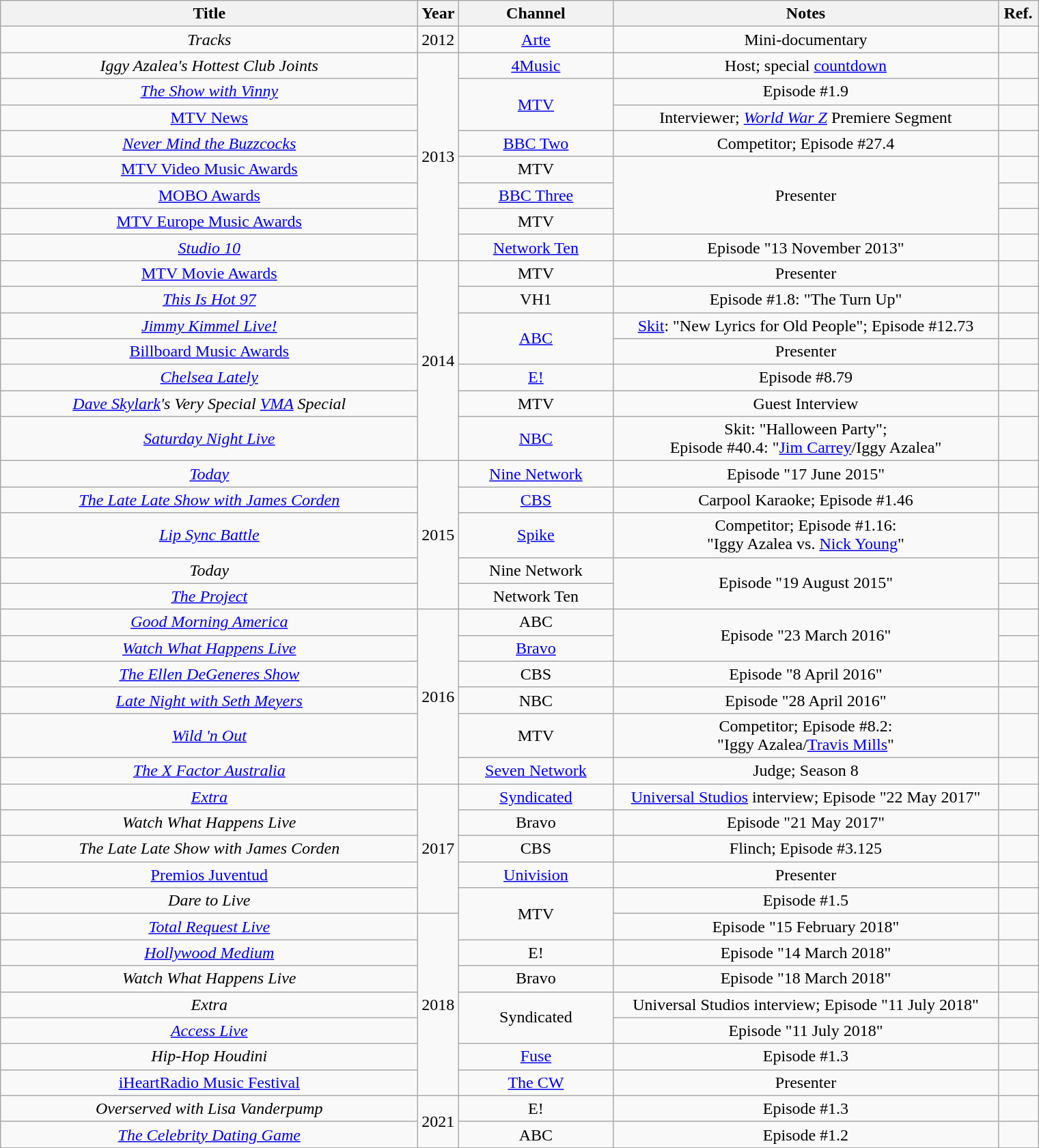<table class="wikitable sortable" style="text-align:center;">
<tr>
<th scope="col" style="width: 25em;">Title</th>
<th scope="col" style="width: 1em;">Year</th>
<th scope="col" style="width: 9em;">Channel</th>
<th scope="col" style="width: 23em;" class="unsortable">Notes</th>
<th scope="col" style="width:2em;" class="unsortable">Ref.</th>
</tr>
<tr>
<td><em>Tracks</em></td>
<td>2012</td>
<td><a href='#'>Arte</a></td>
<td>Mini-documentary</td>
<td></td>
</tr>
<tr>
<td><em>Iggy Azalea's Hottest Club Joints</em></td>
<td rowspan="8">2013</td>
<td><a href='#'>4Music</a></td>
<td>Host; special <a href='#'>countdown</a></td>
<td></td>
</tr>
<tr>
<td><em><a href='#'>The Show with Vinny</a></em></td>
<td rowspan="2"><a href='#'>MTV</a></td>
<td>Episode #1.9</td>
<td></td>
</tr>
<tr>
<td><a href='#'>MTV News</a></td>
<td>Interviewer; <em><a href='#'>World War Z</a></em> Premiere Segment</td>
<td></td>
</tr>
<tr>
<td><em><a href='#'>Never Mind the Buzzcocks</a></em></td>
<td><a href='#'>BBC Two</a></td>
<td>Competitor; Episode #27.4</td>
<td></td>
</tr>
<tr>
<td><a href='#'>MTV Video Music Awards</a></td>
<td>MTV</td>
<td rowspan="3">Presenter</td>
<td></td>
</tr>
<tr>
<td><a href='#'>MOBO Awards</a></td>
<td><a href='#'>BBC Three</a></td>
<td></td>
</tr>
<tr>
<td><a href='#'>MTV Europe Music Awards</a></td>
<td>MTV</td>
<td></td>
</tr>
<tr>
<td><em><a href='#'>Studio 10</a></em></td>
<td><a href='#'>Network Ten</a></td>
<td>Episode "13 November 2013"</td>
<td></td>
</tr>
<tr>
<td><a href='#'>MTV Movie Awards</a></td>
<td rowspan="7">2014</td>
<td>MTV</td>
<td>Presenter</td>
<td></td>
</tr>
<tr>
<td><em><a href='#'>This Is Hot 97</a></em></td>
<td>VH1</td>
<td>Episode #1.8: "The Turn Up"</td>
<td></td>
</tr>
<tr>
<td><em><a href='#'>Jimmy Kimmel Live!</a></em></td>
<td rowspan="2"><a href='#'>ABC</a></td>
<td><a href='#'>Skit</a>: "New Lyrics for Old People"; Episode #12.73</td>
<td></td>
</tr>
<tr>
<td><a href='#'>Billboard Music Awards</a></td>
<td>Presenter</td>
<td></td>
</tr>
<tr>
<td><em><a href='#'>Chelsea Lately</a></em></td>
<td><a href='#'>E!</a></td>
<td>Episode #8.79</td>
<td></td>
</tr>
<tr>
<td><em><a href='#'>Dave Skylark</a>'s Very Special <a href='#'>VMA</a> Special</em></td>
<td>MTV</td>
<td>Guest Interview</td>
<td></td>
</tr>
<tr>
<td><em><a href='#'>Saturday Night Live</a></em></td>
<td><a href='#'>NBC</a></td>
<td>Skit: "Halloween Party";<br>Episode #40.4: "<a href='#'>Jim Carrey</a>/Iggy Azalea"</td>
<td></td>
</tr>
<tr>
<td><em><a href='#'>Today</a></em></td>
<td rowspan="5">2015</td>
<td><a href='#'>Nine Network</a></td>
<td>Episode "17 June 2015"</td>
<td></td>
</tr>
<tr>
<td><em><a href='#'>The Late Late Show with James Corden</a></em></td>
<td><a href='#'>CBS</a></td>
<td>Carpool Karaoke; Episode #1.46</td>
<td></td>
</tr>
<tr>
<td><em><a href='#'>Lip Sync Battle</a></em></td>
<td><a href='#'>Spike</a></td>
<td>Competitor; Episode #1.16:<br>"Iggy Azalea vs. <a href='#'>Nick Young</a>"</td>
<td></td>
</tr>
<tr>
<td><em>Today</em></td>
<td>Nine Network</td>
<td rowspan="2">Episode "19 August 2015"</td>
<td></td>
</tr>
<tr>
<td><em><a href='#'>The Project</a></em></td>
<td>Network Ten</td>
<td></td>
</tr>
<tr>
<td><em><a href='#'>Good Morning America</a></em></td>
<td rowspan="6">2016</td>
<td>ABC</td>
<td rowspan="2">Episode "23 March 2016"</td>
<td></td>
</tr>
<tr>
<td><em><a href='#'>Watch What Happens Live</a></em></td>
<td><a href='#'>Bravo</a></td>
<td></td>
</tr>
<tr>
<td><em><a href='#'>The Ellen DeGeneres Show</a></em></td>
<td>CBS</td>
<td>Episode "8 April 2016"</td>
<td></td>
</tr>
<tr>
<td><em><a href='#'>Late Night with Seth Meyers</a></em></td>
<td>NBC</td>
<td>Episode "28 April 2016"</td>
<td></td>
</tr>
<tr>
<td><em><a href='#'>Wild 'n Out</a></em></td>
<td>MTV</td>
<td>Competitor; Episode #8.2:<br>"Iggy Azalea/<a href='#'>Travis Mills</a>"</td>
<td></td>
</tr>
<tr>
<td><em><a href='#'>The X Factor Australia</a></em></td>
<td><a href='#'>Seven Network</a></td>
<td>Judge; Season 8</td>
<td></td>
</tr>
<tr>
<td><em><a href='#'>Extra</a></em></td>
<td rowspan="5">2017</td>
<td><a href='#'>Syndicated</a></td>
<td><a href='#'>Universal Studios</a> interview; Episode "22 May 2017"</td>
<td></td>
</tr>
<tr>
<td><em>Watch What Happens Live</em></td>
<td>Bravo</td>
<td>Episode "21 May 2017"</td>
<td></td>
</tr>
<tr>
<td><em>The Late Late Show with James Corden</em></td>
<td>CBS</td>
<td>Flinch; Episode #3.125</td>
<td></td>
</tr>
<tr>
<td><a href='#'>Premios Juventud</a></td>
<td><a href='#'>Univision</a></td>
<td>Presenter</td>
<td></td>
</tr>
<tr>
<td><em>Dare to Live</em></td>
<td rowspan="2">MTV</td>
<td>Episode #1.5</td>
<td></td>
</tr>
<tr>
<td><em><a href='#'>Total Request Live</a></em></td>
<td rowspan="7">2018</td>
<td>Episode "15 February 2018"</td>
<td></td>
</tr>
<tr>
<td><em><a href='#'>Hollywood Medium</a></em></td>
<td>E!</td>
<td>Episode "14 March 2018"</td>
<td></td>
</tr>
<tr>
<td><em>Watch What Happens Live</em></td>
<td>Bravo</td>
<td>Episode "18 March 2018"</td>
<td></td>
</tr>
<tr>
<td><em>Extra</em></td>
<td rowspan="2">Syndicated</td>
<td>Universal Studios interview; Episode "11 July 2018"</td>
<td></td>
</tr>
<tr>
<td><em><a href='#'>Access Live</a></em></td>
<td>Episode "11 July 2018"</td>
<td></td>
</tr>
<tr>
<td><em>Hip-Hop Houdini</em></td>
<td><a href='#'>Fuse</a></td>
<td>Episode #1.3</td>
<td></td>
</tr>
<tr>
<td><a href='#'>iHeartRadio Music Festival</a></td>
<td><a href='#'>The CW</a></td>
<td>Presenter</td>
<td></td>
</tr>
<tr>
<td><em>Overserved with Lisa Vanderpump</em></td>
<td rowspan="2">2021</td>
<td>E!</td>
<td>Episode #1.3</td>
<td></td>
</tr>
<tr>
<td><em><a href='#'>The Celebrity Dating Game</a></em></td>
<td>ABC</td>
<td>Episode #1.2</td>
<td></td>
</tr>
<tr>
</tr>
</table>
